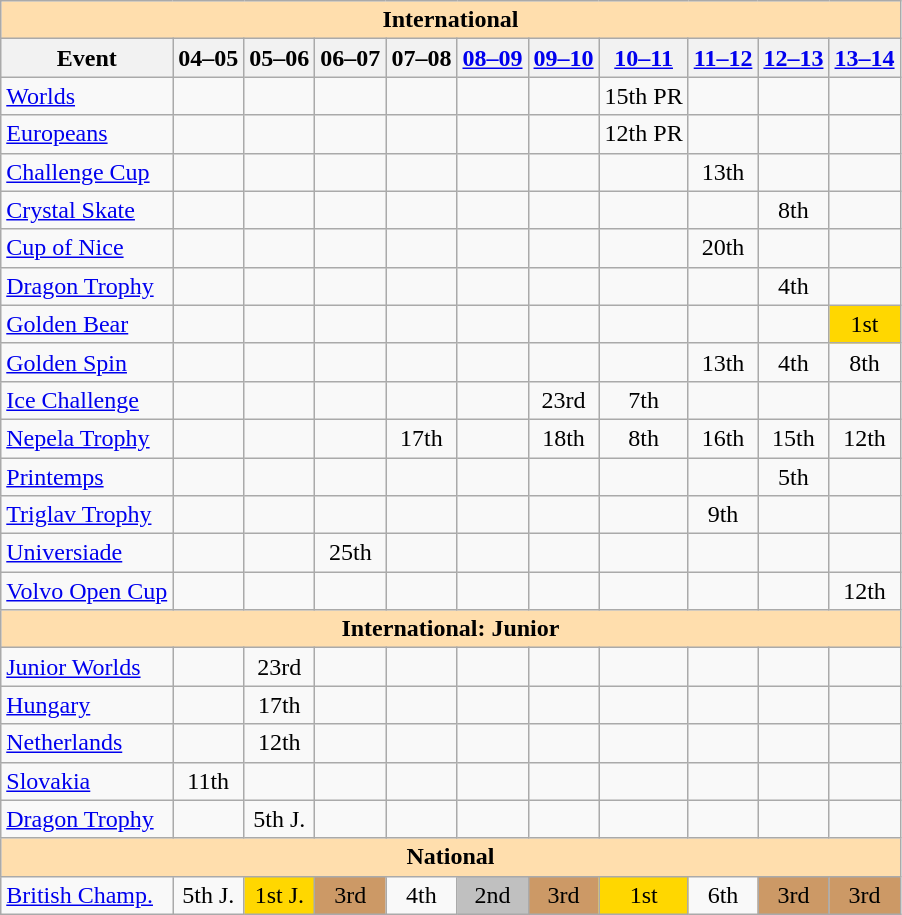<table class="wikitable" style="text-align:center">
<tr>
<th colspan="11" style="background-color: #ffdead; " align="center">International</th>
</tr>
<tr>
<th>Event</th>
<th>04–05</th>
<th>05–06</th>
<th>06–07</th>
<th>07–08</th>
<th><a href='#'>08–09</a></th>
<th><a href='#'>09–10</a></th>
<th><a href='#'>10–11</a></th>
<th><a href='#'>11–12</a></th>
<th><a href='#'>12–13</a></th>
<th><a href='#'>13–14</a></th>
</tr>
<tr>
<td align=left><a href='#'>Worlds</a></td>
<td></td>
<td></td>
<td></td>
<td></td>
<td></td>
<td></td>
<td>15th PR</td>
<td></td>
<td></td>
<td></td>
</tr>
<tr>
<td align=left><a href='#'>Europeans</a></td>
<td></td>
<td></td>
<td></td>
<td></td>
<td></td>
<td></td>
<td>12th PR</td>
<td></td>
<td></td>
<td></td>
</tr>
<tr>
<td align=left><a href='#'>Challenge Cup</a></td>
<td></td>
<td></td>
<td></td>
<td></td>
<td></td>
<td></td>
<td></td>
<td>13th</td>
<td></td>
<td></td>
</tr>
<tr>
<td align=left><a href='#'>Crystal Skate</a></td>
<td></td>
<td></td>
<td></td>
<td></td>
<td></td>
<td></td>
<td></td>
<td></td>
<td>8th</td>
<td></td>
</tr>
<tr>
<td align=left><a href='#'>Cup of Nice</a></td>
<td></td>
<td></td>
<td></td>
<td></td>
<td></td>
<td></td>
<td></td>
<td>20th</td>
<td></td>
<td></td>
</tr>
<tr>
<td align=left><a href='#'>Dragon Trophy</a></td>
<td></td>
<td></td>
<td></td>
<td></td>
<td></td>
<td></td>
<td></td>
<td></td>
<td>4th</td>
<td></td>
</tr>
<tr>
<td align=left><a href='#'>Golden Bear</a></td>
<td></td>
<td></td>
<td></td>
<td></td>
<td></td>
<td></td>
<td></td>
<td></td>
<td></td>
<td bgcolor=gold>1st</td>
</tr>
<tr>
<td align=left><a href='#'>Golden Spin</a></td>
<td></td>
<td></td>
<td></td>
<td></td>
<td></td>
<td></td>
<td></td>
<td>13th</td>
<td>4th</td>
<td>8th</td>
</tr>
<tr>
<td align=left><a href='#'>Ice Challenge</a></td>
<td></td>
<td></td>
<td></td>
<td></td>
<td></td>
<td>23rd</td>
<td>7th</td>
<td></td>
<td></td>
<td></td>
</tr>
<tr>
<td align=left><a href='#'>Nepela Trophy</a></td>
<td></td>
<td></td>
<td></td>
<td>17th</td>
<td></td>
<td>18th</td>
<td>8th</td>
<td>16th</td>
<td>15th</td>
<td>12th</td>
</tr>
<tr>
<td align=left><a href='#'>Printemps</a></td>
<td></td>
<td></td>
<td></td>
<td></td>
<td></td>
<td></td>
<td></td>
<td></td>
<td>5th</td>
<td></td>
</tr>
<tr>
<td align=left><a href='#'>Triglav Trophy</a></td>
<td></td>
<td></td>
<td></td>
<td></td>
<td></td>
<td></td>
<td></td>
<td>9th</td>
<td></td>
<td></td>
</tr>
<tr>
<td align=left><a href='#'>Universiade</a></td>
<td></td>
<td></td>
<td>25th</td>
<td></td>
<td></td>
<td></td>
<td></td>
<td></td>
<td></td>
<td></td>
</tr>
<tr>
<td align=left><a href='#'>Volvo Open Cup</a></td>
<td></td>
<td></td>
<td></td>
<td></td>
<td></td>
<td></td>
<td></td>
<td></td>
<td></td>
<td>12th</td>
</tr>
<tr>
<th colspan="11" style="background-color: #ffdead; " align="center">International: Junior</th>
</tr>
<tr>
<td align=left><a href='#'>Junior Worlds</a></td>
<td></td>
<td>23rd</td>
<td></td>
<td></td>
<td></td>
<td></td>
<td></td>
<td></td>
<td></td>
<td></td>
</tr>
<tr>
<td align=left> <a href='#'>Hungary</a></td>
<td></td>
<td>17th</td>
<td></td>
<td></td>
<td></td>
<td></td>
<td></td>
<td></td>
<td></td>
<td></td>
</tr>
<tr>
<td align=left> <a href='#'>Netherlands</a></td>
<td></td>
<td>12th</td>
<td></td>
<td></td>
<td></td>
<td></td>
<td></td>
<td></td>
<td></td>
<td></td>
</tr>
<tr>
<td align=left> <a href='#'>Slovakia</a></td>
<td>11th</td>
<td></td>
<td></td>
<td></td>
<td></td>
<td></td>
<td></td>
<td></td>
<td></td>
<td></td>
</tr>
<tr>
<td align=left><a href='#'>Dragon Trophy</a></td>
<td></td>
<td>5th J.</td>
<td></td>
<td></td>
<td></td>
<td></td>
<td></td>
<td></td>
<td></td>
<td></td>
</tr>
<tr>
<th colspan="11" style="background-color: #ffdead; " align="center">National</th>
</tr>
<tr>
<td align="left"><a href='#'>British Champ.</a></td>
<td>5th J.</td>
<td bgcolor="gold">1st J.</td>
<td bgcolor="cc9966">3rd</td>
<td>4th</td>
<td bgcolor="silver">2nd</td>
<td bgcolor="cc9966">3rd</td>
<td bgcolor="gold">1st</td>
<td>6th</td>
<td bgcolor="cc9966">3rd</td>
<td bgcolor="cc9966">3rd</td>
</tr>
</table>
